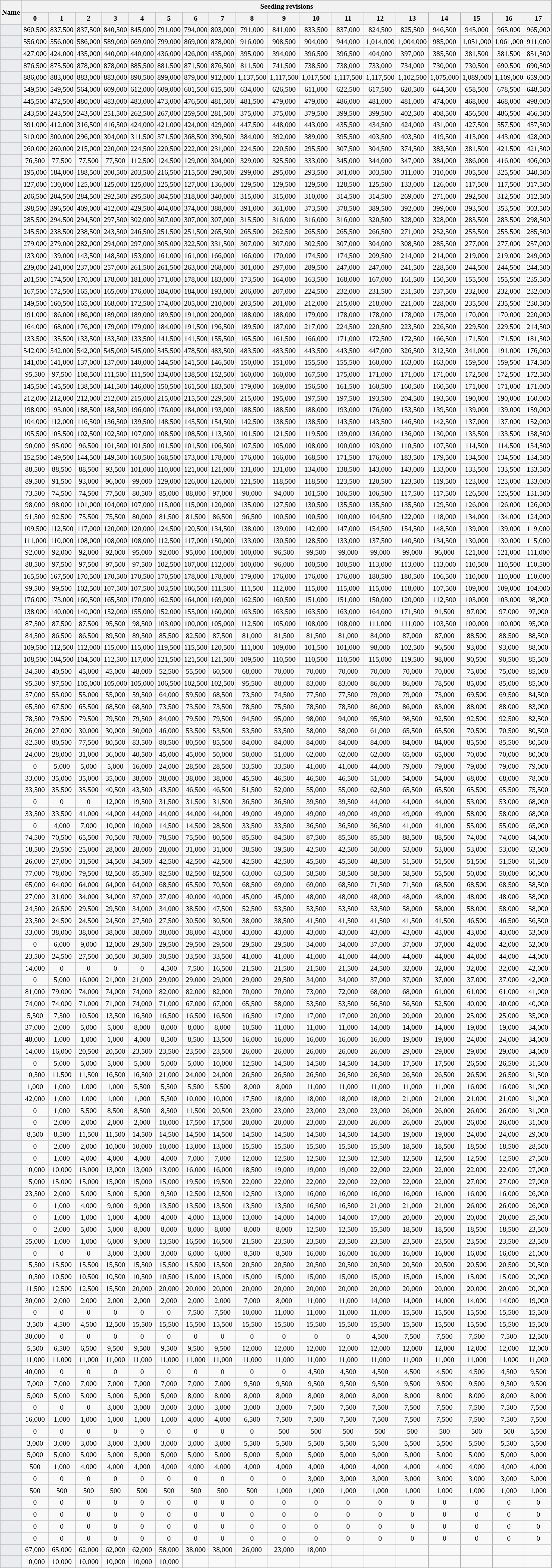<table class="wikitable sortable sticky-header-multi sort-under" style="text-align:center; font-size:90%">
<tr>
<th rowspan=2 style=text-align:center>Name</th>
<th colspan=18 style=text-align:center>Seeding revisions</th>
</tr>
<tr>
<th>0</th>
<th>1</th>
<th>2</th>
<th>3</th>
<th>4</th>
<th>5</th>
<th>6</th>
<th>7</th>
<th>8</th>
<th>9</th>
<th>10</th>
<th>11</th>
<th>12</th>
<th>13</th>
<th>14</th>
<th>15</th>
<th>16</th>
<th>17<br></th>
</tr>
<tr>
<td style="text-align:left; background:#eaecf0;" data-sort-value="Allen, Mark"></td>
<td>860,500</td>
<td>837,500</td>
<td>837,500</td>
<td>840,500</td>
<td>845,000</td>
<td>791,000</td>
<td>794,000</td>
<td>803,000</td>
<td>791,000</td>
<td>841,000</td>
<td>833,500</td>
<td>837,000</td>
<td>824,500</td>
<td>825,500</td>
<td>946,500</td>
<td>945,000</td>
<td>965,000</td>
<td>965,000</td>
</tr>
<tr>
<td style="text-align:left; background:#eaecf0;" data-sort-value="Trump, Judd"></td>
<td>556,000</td>
<td>556,000</td>
<td>586,000</td>
<td>589,000</td>
<td>669,000</td>
<td>799,000</td>
<td>869,000</td>
<td>878,000</td>
<td>916,000</td>
<td>908,500</td>
<td>904,000</td>
<td>944,000</td>
<td>1,014,000</td>
<td>1,004,000</td>
<td>985,000</td>
<td>1,051,000</td>
<td>1,061,000</td>
<td>911,000</td>
</tr>
<tr>
<td style="text-align:left; background:#eaecf0;" data-sort-value="Wilson, Kyren"></td>
<td>427,000</td>
<td>424,000</td>
<td>435,000</td>
<td>440,000</td>
<td>440,000</td>
<td>436,000</td>
<td>426,000</td>
<td>435,000</td>
<td>395,000</td>
<td>394,000</td>
<td>396,500</td>
<td>396,500</td>
<td>404,000</td>
<td>397,000</td>
<td>385,500</td>
<td>381,500</td>
<td>381,500</td>
<td>851,500</td>
</tr>
<tr>
<td style="text-align:left; background:#eaecf0;" data-sort-value="Brecel, Luca"></td>
<td>876,500</td>
<td>875,500</td>
<td>878,000</td>
<td>878,000</td>
<td>885,500</td>
<td>881,500</td>
<td>871,500</td>
<td>876,500</td>
<td>811,500</td>
<td>741,500</td>
<td>738,500</td>
<td>738,000</td>
<td>733,000</td>
<td>734,000</td>
<td>730,000</td>
<td>730,500</td>
<td>690,500</td>
<td>690,500</td>
</tr>
<tr>
<td style="text-align:left; background:#eaecf0;" data-sort-value="O'Sullivan, Ronnie"></td>
<td>886,000</td>
<td>883,000</td>
<td>883,000</td>
<td>883,000</td>
<td>890,500</td>
<td>899,000</td>
<td>879,000</td>
<td>912,000</td>
<td>1,137,500</td>
<td>1,117,500</td>
<td>1,017,500</td>
<td>1,117,500</td>
<td>1,117,500</td>
<td>1,102,500</td>
<td>1,075,000</td>
<td>1,089,000</td>
<td>1,109,000</td>
<td>659,000</td>
</tr>
<tr>
<td style="text-align:left; background:#eaecf0;" data-sort-value="Selby, Mark"></td>
<td>549,500</td>
<td>549,500</td>
<td>564,000</td>
<td>609,000</td>
<td>612,000</td>
<td>609,000</td>
<td>601,500</td>
<td>615,500</td>
<td>634,000</td>
<td>626,500</td>
<td>611,000</td>
<td>622,500</td>
<td>617,500</td>
<td>620,500</td>
<td>644,500</td>
<td>658,500</td>
<td>678,500</td>
<td>648,500</td>
</tr>
<tr>
<td style="text-align:left; background:#eaecf0;" data-sort-value="Murphy, Shaun"></td>
<td>445,500</td>
<td>472,500</td>
<td>480,000</td>
<td>483,000</td>
<td>483,000</td>
<td>473,000</td>
<td>476,500</td>
<td>481,500</td>
<td>481,500</td>
<td>479,000</td>
<td>479,000</td>
<td>486,000</td>
<td>481,000</td>
<td>481,000</td>
<td>474,000</td>
<td>468,000</td>
<td>468,000</td>
<td>498,000</td>
</tr>
<tr>
<td style="text-align:left; background:#eaecf0;" data-sort-value="Ding, Junhui"></td>
<td>243,500</td>
<td>243,500</td>
<td>243,500</td>
<td>251,500</td>
<td>262,500</td>
<td>267,000</td>
<td>259,500</td>
<td>281,500</td>
<td>375,000</td>
<td>375,000</td>
<td>379,500</td>
<td>399,500</td>
<td>399,500</td>
<td>402,500</td>
<td>408,500</td>
<td>456,500</td>
<td>486,500</td>
<td>466,500</td>
</tr>
<tr>
<td style="text-align:left; background:#eaecf0;" data-sort-value="Williams, Mark"></td>
<td>391,000</td>
<td>412,000</td>
<td>316,500</td>
<td>416,500</td>
<td>424,000</td>
<td>421,000</td>
<td>424,000</td>
<td>429,000</td>
<td>447,500</td>
<td>448,000</td>
<td>443,000</td>
<td>435,500</td>
<td>434,500</td>
<td>424,000</td>
<td>431,000</td>
<td>427,500</td>
<td>557,500</td>
<td>457,500</td>
</tr>
<tr>
<td style="text-align:left; background:#eaecf0;" data-sort-value="Carter, Ali"></td>
<td>310,000</td>
<td>300,000</td>
<td>296,000</td>
<td>304,000</td>
<td>311,500</td>
<td>371,500</td>
<td>368,500</td>
<td>390,500</td>
<td>384,000</td>
<td>392,000</td>
<td>389,000</td>
<td>395,500</td>
<td>403,500</td>
<td>403,500</td>
<td>419,500</td>
<td>413,000</td>
<td>443,000</td>
<td>428,000</td>
</tr>
<tr>
<td style="text-align:left; background:#eaecf0;" data-sort-value="Wilson, Gary"></td>
<td>260,000</td>
<td>260,000</td>
<td>215,000</td>
<td>220,000</td>
<td>224,500</td>
<td>220,500</td>
<td>222,000</td>
<td>231,000</td>
<td>224,500</td>
<td>220,500</td>
<td>295,500</td>
<td>307,500</td>
<td>304,500</td>
<td>374,500</td>
<td>383,500</td>
<td>381,500</td>
<td>421,500</td>
<td>421,500</td>
</tr>
<tr>
<td style="text-align:left; background:#eaecf0;" data-sort-value="Zhang, Anda"></td>
<td>76,500</td>
<td>77,500</td>
<td>77,500</td>
<td>77,500</td>
<td>112,500</td>
<td>124,500</td>
<td>129,000</td>
<td>304,000</td>
<td>329,000</td>
<td>325,500</td>
<td>333,000</td>
<td>345,000</td>
<td>344,000</td>
<td>347,000</td>
<td>384,000</td>
<td>386,000</td>
<td>416,000</td>
<td>406,000</td>
</tr>
<tr>
<td style="text-align:left; background:#eaecf0;" data-sort-value="Ford, Tom"></td>
<td>195,000</td>
<td>184,000</td>
<td>188,500</td>
<td>200,500</td>
<td>203,500</td>
<td>216,500</td>
<td>215,500</td>
<td>290,500</td>
<td>299,000</td>
<td>295,000</td>
<td>293,500</td>
<td>301,000</td>
<td>303,500</td>
<td>311,000</td>
<td>310,000</td>
<td>305,500</td>
<td>325,500</td>
<td>340,500</td>
</tr>
<tr>
<td style="text-align:left; background:#eaecf0;" data-sort-value="Jones, Jak"></td>
<td>127,000</td>
<td>130,000</td>
<td>125,000</td>
<td>125,000</td>
<td>125,000</td>
<td>125,500</td>
<td>127,000</td>
<td>136,000</td>
<td>129,500</td>
<td>129,500</td>
<td>129,500</td>
<td>128,500</td>
<td>125,500</td>
<td>133,000</td>
<td>126,000</td>
<td>117,500</td>
<td>117,500</td>
<td>317,500</td>
</tr>
<tr>
<td style="text-align:left; background:#eaecf0;" data-sort-value="Hawkins, Barry"></td>
<td>206,500</td>
<td>204,500</td>
<td>284,500</td>
<td>292,500</td>
<td>295,500</td>
<td>304,500</td>
<td>318,000</td>
<td>340,000</td>
<td>315,000</td>
<td>315,000</td>
<td>310,000</td>
<td>314,500</td>
<td>314,500</td>
<td>269,000</td>
<td>271,000</td>
<td>292,500</td>
<td>312,500</td>
<td>312,500</td>
</tr>
<tr>
<td style="text-align:left; background:#eaecf0;" data-sort-value="Higgins, John"></td>
<td>398,500</td>
<td>396,500</td>
<td>409,000</td>
<td>412,000</td>
<td>429,500</td>
<td>404,000</td>
<td>374,000</td>
<td>388,000</td>
<td>391,000</td>
<td>361,000</td>
<td>373,500</td>
<td>378,500</td>
<td>389,500</td>
<td>392,000</td>
<td>399,000</td>
<td>393,500</td>
<td>353,500</td>
<td>303,500</td>
</tr>
<tr>
<td style="text-align:left; background:#eaecf0;" data-sort-value="Milkins, Robert"></td>
<td>285,500</td>
<td>294,500</td>
<td>294,500</td>
<td>297,500</td>
<td>302,000</td>
<td>307,000</td>
<td>307,000</td>
<td>307,000</td>
<td>315,500</td>
<td>316,000</td>
<td>316,000</td>
<td>316,000</td>
<td>320,500</td>
<td>328,000</td>
<td>328,000</td>
<td>283,500</td>
<td>283,500</td>
<td>298,500</td>
</tr>
<tr>
<td style="text-align:left; background:#eaecf0;" data-sort-value="Day, Ryan"></td>
<td>245,500</td>
<td>238,500</td>
<td>238,500</td>
<td>243,500</td>
<td>246,500</td>
<td>251,500</td>
<td>251,500</td>
<td>265,500</td>
<td>265,500</td>
<td>262,500</td>
<td>265,500</td>
<td>265,500</td>
<td>266,500</td>
<td>271,000</td>
<td>252,500</td>
<td>255,500</td>
<td>255,500</td>
<td>285,500</td>
</tr>
<tr>
<td style="text-align:left; background:#eaecf0;" data-sort-value="Lisowski, Jack"></td>
<td>279,000</td>
<td>279,000</td>
<td>282,000</td>
<td>294,000</td>
<td>297,000</td>
<td>305,000</td>
<td>322,500</td>
<td>331,500</td>
<td>307,000</td>
<td>307,000</td>
<td>302,500</td>
<td>307,000</td>
<td>304,000</td>
<td>308,500</td>
<td>285,500</td>
<td>277,000</td>
<td>277,000</td>
<td>257,000</td>
</tr>
<tr>
<td style="text-align:left; background:#eaecf0;" data-sort-value="Si, Jiahui"></td>
<td>133,000</td>
<td>139,000</td>
<td>143,500</td>
<td>148,500</td>
<td>153,000</td>
<td>161,000</td>
<td>161,000</td>
<td>166,000</td>
<td>166,000</td>
<td>170,000</td>
<td>174,500</td>
<td>174,500</td>
<td>209,500</td>
<td>214,000</td>
<td>214,000</td>
<td>219,000</td>
<td>219,000</td>
<td>249,000</td>
</tr>
<tr>
<td style="text-align:left; background:#eaecf0;" data-sort-value="Vafaei, Hossein"></td>
<td>239,000</td>
<td>241,000</td>
<td>237,000</td>
<td>257,000</td>
<td>261,500</td>
<td>261,500</td>
<td>263,000</td>
<td>268,000</td>
<td>301,000</td>
<td>297,000</td>
<td>289,500</td>
<td>247,000</td>
<td>247,000</td>
<td>241,500</td>
<td>228,500</td>
<td>244,500</td>
<td>244,500</td>
<td>244,500</td>
</tr>
<tr>
<td style="text-align:left; background:#eaecf0;" data-sort-value="Gilbert, David"></td>
<td>201,500</td>
<td>174,500</td>
<td>170,000</td>
<td>178,000</td>
<td>181,000</td>
<td>171,000</td>
<td>178,000</td>
<td>183,000</td>
<td>173,500</td>
<td>164,000</td>
<td>163,500</td>
<td>168,000</td>
<td>167,000</td>
<td>161,500</td>
<td>150,500</td>
<td>155,500</td>
<td>155,500</td>
<td>235,500</td>
</tr>
<tr>
<td style="text-align:left; background:#eaecf0;" data-sort-value="Zhou, Yuelong"></td>
<td>167,500</td>
<td>172,500</td>
<td>165,000</td>
<td>165,000</td>
<td>176,000</td>
<td>184,000</td>
<td>184,000</td>
<td>193,000</td>
<td>206,000</td>
<td>207,000</td>
<td>224,500</td>
<td>232,000</td>
<td>231,500</td>
<td>231,500</td>
<td>237,500</td>
<td>232,000</td>
<td>232,000</td>
<td>232,000</td>
</tr>
<tr>
<td style="text-align:left; background:#eaecf0;" data-sort-value="Wakelin, Chris"></td>
<td>149,500</td>
<td>160,500</td>
<td>165,000</td>
<td>168,000</td>
<td>172,500</td>
<td>174,000</td>
<td>205,000</td>
<td>210,000</td>
<td>203,500</td>
<td>201,000</td>
<td>212,000</td>
<td>215,000</td>
<td>218,000</td>
<td>221,000</td>
<td>228,000</td>
<td>235,500</td>
<td>235,500</td>
<td>230,500</td>
</tr>
<tr>
<td style="text-align:left; background:#eaecf0;" data-sort-value="Bingham, Stuart"></td>
<td>191,000</td>
<td>186,000</td>
<td>186,000</td>
<td>189,000</td>
<td>189,000</td>
<td>189,500</td>
<td>191,000</td>
<td>200,000</td>
<td>188,000</td>
<td>188,000</td>
<td>179,000</td>
<td>178,000</td>
<td>178,000</td>
<td>178,000</td>
<td>175,000</td>
<td>170,000</td>
<td>170,000</td>
<td>220,000</td>
</tr>
<tr>
<td style="text-align:left; background:#eaecf0;" data-sort-value="Saengkham, Noppon"></td>
<td>164,000</td>
<td>168,000</td>
<td>176,000</td>
<td>179,000</td>
<td>179,000</td>
<td>184,000</td>
<td>191,500</td>
<td>196,500</td>
<td>189,500</td>
<td>187,000</td>
<td>217,000</td>
<td>224,500</td>
<td>220,500</td>
<td>223,500</td>
<td>226,500</td>
<td>229,500</td>
<td>229,500</td>
<td>214,500</td>
</tr>
<tr>
<td style="text-align:left; background:#eaecf0;" data-sort-value="Pang, Junxu"></td>
<td>133,500</td>
<td>135,500</td>
<td>133,500</td>
<td>133,500</td>
<td>133,500</td>
<td>141,500</td>
<td>141,500</td>
<td>155,500</td>
<td>165,500</td>
<td>161,500</td>
<td>166,000</td>
<td>171,000</td>
<td>172,500</td>
<td>172,500</td>
<td>166,500</td>
<td>171,500</td>
<td>171,500</td>
<td>181,500</td>
</tr>
<tr>
<td style="text-align:left; background:#eaecf0;" data-sort-value="Robertson, Neil"></td>
<td>542,000</td>
<td>542,000</td>
<td>542,000</td>
<td>545,000</td>
<td>545,000</td>
<td>545,500</td>
<td>478,500</td>
<td>483,500</td>
<td>483,500</td>
<td>483,500</td>
<td>443,500</td>
<td>443,500</td>
<td>447,000</td>
<td>326,500</td>
<td>312,500</td>
<td>341,000</td>
<td>191,000</td>
<td>176,000</td>
</tr>
<tr>
<td style="text-align:left; background:#eaecf0;" data-sort-value="O'Connor, Joe"></td>
<td>141,000</td>
<td>141,000</td>
<td>137,000</td>
<td>137,000</td>
<td>140,000</td>
<td>144,500</td>
<td>141,500</td>
<td>146,500</td>
<td>150,000</td>
<td>151,000</td>
<td>155,500</td>
<td>155,500</td>
<td>160,000</td>
<td>163,000</td>
<td>163,000</td>
<td>159,500</td>
<td>159,500</td>
<td>174,500</td>
</tr>
<tr>
<td style="text-align:left; background:#eaecf0;" data-sort-value="Lyu, Haotian"></td>
<td>95,500</td>
<td>97,500</td>
<td>108,500</td>
<td>111,500</td>
<td>111,500</td>
<td>134,000</td>
<td>138,500</td>
<td>152,500</td>
<td>160,000</td>
<td>160,000</td>
<td>167,500</td>
<td>175,000</td>
<td>171,000</td>
<td>171,000</td>
<td>171,000</td>
<td>172,500</td>
<td>172,500</td>
<td>172,500</td>
</tr>
<tr>
<td style="text-align:left; background:#eaecf0;" data-sort-value="Maguire, Stephen"></td>
<td>145,500</td>
<td>145,500</td>
<td>138,500</td>
<td>141,500</td>
<td>146,000</td>
<td>150,500</td>
<td>161,500</td>
<td>183,500</td>
<td>179,000</td>
<td>169,000</td>
<td>156,500</td>
<td>161,500</td>
<td>160,500</td>
<td>160,500</td>
<td>160,500</td>
<td>171,000</td>
<td>171,000</td>
<td>171,000</td>
</tr>
<tr>
<td style="text-align:left; background:#eaecf0;" data-sort-value="McGill, Anthony"></td>
<td>212,000</td>
<td>212,000</td>
<td>212,000</td>
<td>212,000</td>
<td>215,000</td>
<td>215,000</td>
<td>215,500</td>
<td>229,500</td>
<td>215,000</td>
<td>195,000</td>
<td>197,500</td>
<td>197,500</td>
<td>193,500</td>
<td>204,500</td>
<td>193,500</td>
<td>190,000</td>
<td>190,000</td>
<td>160,000</td>
</tr>
<tr>
<td style="text-align:left; background:#eaecf0;" data-sort-value="Walden, Ricky"></td>
<td>198,000</td>
<td>193,000</td>
<td>188,500</td>
<td>188,500</td>
<td>196,000</td>
<td>176,000</td>
<td>184,000</td>
<td>193,000</td>
<td>188,500</td>
<td>188,500</td>
<td>188,000</td>
<td>193,000</td>
<td>176,000</td>
<td>153,500</td>
<td>139,500</td>
<td>139,000</td>
<td>139,000</td>
<td>159,000</td>
</tr>
<tr>
<td style="text-align:left; background:#eaecf0;" data-sort-value="Xiao, Guodong"></td>
<td>104,000</td>
<td>112,000</td>
<td>116,500</td>
<td>136,500</td>
<td>139,500</td>
<td>148,500</td>
<td>145,500</td>
<td>154,500</td>
<td>142,500</td>
<td>138,500</td>
<td>138,500</td>
<td>143,500</td>
<td>143,500</td>
<td>146,500</td>
<td>142,500</td>
<td>137,000</td>
<td>137,000</td>
<td>152,000</td>
</tr>
<tr>
<td style="text-align:left; background:#eaecf0;" data-sort-value="Cao, Yupeng"></td>
<td>105,500</td>
<td>105,500</td>
<td>102,500</td>
<td>102,500</td>
<td>107,000</td>
<td>108,500</td>
<td>108,500</td>
<td>113,500</td>
<td>101,500</td>
<td>121,500</td>
<td>119,500</td>
<td>139,000</td>
<td>136,000</td>
<td>136,000</td>
<td>130,000</td>
<td>133,500</td>
<td>133,500</td>
<td>138,500</td>
</tr>
<tr>
<td style="text-align:left; background:#eaecf0;" data-sort-value="Williams, Robbie"></td>
<td>90,000</td>
<td>95,000</td>
<td>96,500</td>
<td>101,500</td>
<td>101,500</td>
<td>101,500</td>
<td>101,500</td>
<td>106,500</td>
<td>107,500</td>
<td>105,000</td>
<td>108,000</td>
<td>100,000</td>
<td>103,000</td>
<td>110,500</td>
<td>107,500</td>
<td>114,500</td>
<td>114,500</td>
<td>134,500</td>
</tr>
<tr>
<td style="text-align:left; background:#eaecf0;" data-sort-value="Selt, Matthew"></td>
<td>152,500</td>
<td>149,500</td>
<td>144,500</td>
<td>149,500</td>
<td>160,500</td>
<td>168,500</td>
<td>173,000</td>
<td>178,000</td>
<td>176,000</td>
<td>166,000</td>
<td>168,500</td>
<td>171,500</td>
<td>176,000</td>
<td>183,500</td>
<td>179,500</td>
<td>134,500</td>
<td>134,500</td>
<td>134,500</td>
</tr>
<tr>
<td style="text-align:left; background:#eaecf0;" data-sort-value="Yuan, Sijun"></td>
<td>88,500</td>
<td>88,500</td>
<td>88,500</td>
<td>93,500</td>
<td>101,000</td>
<td>110,000</td>
<td>121,000</td>
<td>121,000</td>
<td>131,000</td>
<td>131,000</td>
<td>134,000</td>
<td>138,500</td>
<td>143,000</td>
<td>143,000</td>
<td>133,000</td>
<td>133,500</td>
<td>133,500</td>
<td>133,500</td>
</tr>
<tr>
<td style="text-align:left; background:#eaecf0;" data-sort-value="Wu, Yize"></td>
<td>89,500</td>
<td>91,500</td>
<td>93,000</td>
<td>96,000</td>
<td>99,000</td>
<td>129,000</td>
<td>126,000</td>
<td>126,000</td>
<td>121,500</td>
<td>118,500</td>
<td>118,500</td>
<td>123,500</td>
<td>120,500</td>
<td>123,500</td>
<td>119,500</td>
<td>123,000</td>
<td>123,000</td>
<td>133,000</td>
</tr>
<tr>
<td style="text-align:left; background:#eaecf0;" data-sort-value="Dale, Dominic"></td>
<td>73,500</td>
<td>74,500</td>
<td>74,500</td>
<td>77,500</td>
<td>80,500</td>
<td>85,000</td>
<td>88,000</td>
<td>97,000</td>
<td>90,000</td>
<td>94,000</td>
<td>101,500</td>
<td>106,500</td>
<td>106,500</td>
<td>117,500</td>
<td>117,500</td>
<td>126,500</td>
<td>126,500</td>
<td>131,500</td>
</tr>
<tr>
<td style="text-align:left; background:#eaecf0;" data-sort-value="Jones, Jamie"></td>
<td>98,000</td>
<td>98,000</td>
<td>101,000</td>
<td>104,000</td>
<td>107,000</td>
<td>115,000</td>
<td>115,000</td>
<td>120,000</td>
<td>135,000</td>
<td>127,500</td>
<td>130,500</td>
<td>135,500</td>
<td>135,500</td>
<td>135,500</td>
<td>129,500</td>
<td>126,000</td>
<td>126,000</td>
<td>126,000</td>
</tr>
<tr>
<td style="text-align:left; background:#eaecf0;" data-sort-value="Slessor, Elliot"></td>
<td>91,500</td>
<td>92,500</td>
<td>75,500</td>
<td>75,500</td>
<td>80,000</td>
<td>81,500</td>
<td>81,500</td>
<td>86,500</td>
<td>96,500</td>
<td>100,500</td>
<td>100,500</td>
<td>100,000</td>
<td>104,500</td>
<td>122,000</td>
<td>118,000</td>
<td>134,000</td>
<td>134,000</td>
<td>124,000</td>
</tr>
<tr>
<td style="text-align:left; background:#eaecf0;" data-sort-value="Un-Nooh, Thepchaiya"></td>
<td>109,500</td>
<td>112,500</td>
<td>117,000</td>
<td>120,000</td>
<td>120,000</td>
<td>124,500</td>
<td>120,500</td>
<td>134,500</td>
<td>138,000</td>
<td>139,000</td>
<td>142,000</td>
<td>147,000</td>
<td>154,500</td>
<td>154,500</td>
<td>148,500</td>
<td>139,000</td>
<td>139,000</td>
<td>119,000</td>
</tr>
<tr>
<td style="text-align:left; background:#eaecf0;" data-sort-value="Brown, Jordan"></td>
<td>111,000</td>
<td>110,000</td>
<td>108,000</td>
<td>108,000</td>
<td>108,000</td>
<td>112,500</td>
<td>117,000</td>
<td>150,000</td>
<td>133,000</td>
<td>130,500</td>
<td>128,500</td>
<td>133,000</td>
<td>137,500</td>
<td>140,500</td>
<td>134,500</td>
<td>130,000</td>
<td>130,000</td>
<td>115,000</td>
</tr>
<tr>
<td style="text-align:left; background:#eaecf0;" data-sort-value="Page, Jackson"></td>
<td>92,000</td>
<td>92,000</td>
<td>92,000</td>
<td>92,000</td>
<td>95,000</td>
<td>92,000</td>
<td>95,000</td>
<td>100,000</td>
<td>100,000</td>
<td>96,500</td>
<td>99,500</td>
<td>99,000</td>
<td>99,000</td>
<td>99,000</td>
<td>96,000</td>
<td>121,000</td>
<td>121,000</td>
<td>111,000</td>
</tr>
<tr>
<td style="text-align:left; background:#eaecf0;" data-sort-value="Craigie, Sam"></td>
<td>88,500</td>
<td>97,500</td>
<td>97,500</td>
<td>97,500</td>
<td>97,500</td>
<td>102,500</td>
<td>107,000</td>
<td>112,000</td>
<td>100,000</td>
<td>96,000</td>
<td>100,500</td>
<td>100,500</td>
<td>113,000</td>
<td>113,000</td>
<td>113,000</td>
<td>110,500</td>
<td>110,500</td>
<td>110,500</td>
</tr>
<tr>
<td style="text-align:left; background:#eaecf0;" data-sort-value="Perry, Joe"></td>
<td>165,500</td>
<td>167,500</td>
<td>170,500</td>
<td>170,500</td>
<td>170,500</td>
<td>170,500</td>
<td>178,000</td>
<td>178,000</td>
<td>179,000</td>
<td>176,000</td>
<td>176,000</td>
<td>176,000</td>
<td>180,500</td>
<td>180,500</td>
<td>106,500</td>
<td>110,000</td>
<td>110,000</td>
<td>110,000</td>
</tr>
<tr>
<td style="text-align:left; background:#eaecf0;" data-sort-value="Stevens, Matthew"></td>
<td>99,500</td>
<td>99,500</td>
<td>102,500</td>
<td>107,500</td>
<td>107,500</td>
<td>103,500</td>
<td>106,500</td>
<td>111,500</td>
<td>111,500</td>
<td>112,000</td>
<td>115,000</td>
<td>115,000</td>
<td>115,000</td>
<td>118,000</td>
<td>107,500</td>
<td>109,000</td>
<td>109,000</td>
<td>104,000</td>
</tr>
<tr>
<td style="text-align:left; background:#eaecf0;" data-sort-value="Robertson, Jimmy"></td>
<td>176,000</td>
<td>173,000</td>
<td>160,500</td>
<td>165,500</td>
<td>170,000</td>
<td>162,500</td>
<td>164,000</td>
<td>169,000</td>
<td>162,500</td>
<td>160,500</td>
<td>151,000</td>
<td>151,000</td>
<td>150,000</td>
<td>120,000</td>
<td>112,500</td>
<td>103,000</td>
<td>103,000</td>
<td>98,000</td>
</tr>
<tr>
<td style="text-align:left; background:#eaecf0;" data-sort-value="Fan, Zhengyi"></td>
<td>138,000</td>
<td>140,000</td>
<td>140,000</td>
<td>152,000</td>
<td>155,000</td>
<td>152,000</td>
<td>155,000</td>
<td>160,000</td>
<td>163,500</td>
<td>163,500</td>
<td>163,500</td>
<td>163,000</td>
<td>164,000</td>
<td>171,500</td>
<td>91,500</td>
<td>97,000</td>
<td>97,000</td>
<td>97,000</td>
</tr>
<tr>
<td style="text-align:left; background:#eaecf0;" data-sort-value="Donaldson, Scott"></td>
<td>87,500</td>
<td>87,500</td>
<td>87,500</td>
<td>95,500</td>
<td>98,500</td>
<td>103,000</td>
<td>100,000</td>
<td>105,000</td>
<td>112,500</td>
<td>105,000</td>
<td>108,000</td>
<td>108,000</td>
<td>111,000</td>
<td>111,000</td>
<td>103,500</td>
<td>100,000</td>
<td>100,000</td>
<td>95,000</td>
</tr>
<tr>
<td style="text-align:left; background:#eaecf0;" data-sort-value="Tian, Pengfei"></td>
<td>84,500</td>
<td>86,500</td>
<td>86,500</td>
<td>89,500</td>
<td>89,500</td>
<td>85,500</td>
<td>82,500</td>
<td>87,500</td>
<td>81,000</td>
<td>81,500</td>
<td>81,500</td>
<td>81,000</td>
<td>84,000</td>
<td>87,000</td>
<td>87,000</td>
<td>88,500</td>
<td>88,500</td>
<td>88,500</td>
</tr>
<tr>
<td style="text-align:left; background:#eaecf0;" data-sort-value="Hamilton, Anthony"></td>
<td>109,500</td>
<td>112,500</td>
<td>112,000</td>
<td>115,000</td>
<td>115,000</td>
<td>119,500</td>
<td>115,500</td>
<td>120,500</td>
<td>111,000</td>
<td>109,000</td>
<td>101,500</td>
<td>101,000</td>
<td>98,000</td>
<td>102,500</td>
<td>96,500</td>
<td>93,000</td>
<td>93,000</td>
<td>88,000</td>
</tr>
<tr>
<td style="text-align:left; background:#eaecf0;" data-sort-value="Dott, Graeme"></td>
<td>108,500</td>
<td>104,500</td>
<td>104,500</td>
<td>112,500</td>
<td>117,000</td>
<td>121,500</td>
<td>121,500</td>
<td>121,500</td>
<td>109,500</td>
<td>110,500</td>
<td>110,500</td>
<td>110,500</td>
<td>115,000</td>
<td>119,500</td>
<td>98,000</td>
<td>90,500</td>
<td>90,500</td>
<td>85,500</td>
</tr>
<tr>
<td style="text-align:left; background:#eaecf0;" data-sort-value="White, Michael"></td>
<td>34,500</td>
<td>40,500</td>
<td>45,000</td>
<td>45,000</td>
<td>48,000</td>
<td>52,500</td>
<td>55,500</td>
<td>60,500</td>
<td>68,000</td>
<td>70,000</td>
<td>70,000</td>
<td>70,000</td>
<td>70,000</td>
<td>70,000</td>
<td>70,000</td>
<td>75,000</td>
<td>75,000</td>
<td>85,000</td>
</tr>
<tr>
<td style="text-align:left; background:#eaecf0;" data-sort-value="Woollaston, Ben"></td>
<td>95,500</td>
<td>97,500</td>
<td>105,000</td>
<td>105,000</td>
<td>105,000</td>
<td>106,500</td>
<td>102,500</td>
<td>102,500</td>
<td>95,500</td>
<td>88,000</td>
<td>83,000</td>
<td>83,000</td>
<td>86,000</td>
<td>86,000</td>
<td>78,500</td>
<td>85,000</td>
<td>85,000</td>
<td>85,000</td>
</tr>
<tr>
<td style="text-align:left; background:#eaecf0;" data-sort-value="Davis, Mark"></td>
<td>57,000</td>
<td>55,000</td>
<td>55,000</td>
<td>55,000</td>
<td>59,500</td>
<td>64,000</td>
<td>59,500</td>
<td>68,500</td>
<td>73,500</td>
<td>74,500</td>
<td>77,500</td>
<td>77,500</td>
<td>79,000</td>
<td>79,000</td>
<td>73,000</td>
<td>69,500</td>
<td>69,500</td>
<td>84,500</td>
</tr>
<tr>
<td style="text-align:left; background:#eaecf0;" data-sort-value="Xu, Si"></td>
<td>65,500</td>
<td>67,500</td>
<td>65,500</td>
<td>68,500</td>
<td>68,500</td>
<td>73,500</td>
<td>73,500</td>
<td>73,500</td>
<td>78,500</td>
<td>75,500</td>
<td>78,500</td>
<td>78,500</td>
<td>86,000</td>
<td>86,000</td>
<td>83,000</td>
<td>88,000</td>
<td>88,000</td>
<td>83,000</td>
</tr>
<tr>
<td style="text-align:left; background:#eaecf0;" data-sort-value="Clarke, Jamie"></td>
<td>78,500</td>
<td>79,500</td>
<td>79,500</td>
<td>79,500</td>
<td>79,500</td>
<td>84,000</td>
<td>79,500</td>
<td>79,500</td>
<td>94,500</td>
<td>95,000</td>
<td>98,000</td>
<td>94,000</td>
<td>95,500</td>
<td>98,500</td>
<td>92,500</td>
<td>92,500</td>
<td>92,500</td>
<td>82,500</td>
</tr>
<tr>
<td style="text-align:left; background:#eaecf0;" data-sort-value="Hill, Aaron"></td>
<td>26,000</td>
<td>27,000</td>
<td>30,000</td>
<td>30,000</td>
<td>30,000</td>
<td>46,000</td>
<td>53,500</td>
<td>53,500</td>
<td>53,500</td>
<td>53,500</td>
<td>58,000</td>
<td>58,000</td>
<td>61,000</td>
<td>65,500</td>
<td>65,500</td>
<td>70,500</td>
<td>70,500</td>
<td>80,500</td>
</tr>
<tr>
<td style="text-align:left; background:#eaecf0;" data-sort-value="Grace, David"></td>
<td>82,500</td>
<td>80,500</td>
<td>77,500</td>
<td>80,500</td>
<td>83,500</td>
<td>80,500</td>
<td>80,500</td>
<td>85,500</td>
<td>84,000</td>
<td>84,000</td>
<td>84,000</td>
<td>84,000</td>
<td>84,000</td>
<td>84,000</td>
<td>84,000</td>
<td>85,500</td>
<td>85,500</td>
<td>80,500</td>
</tr>
<tr>
<td style="text-align:left; background:#eaecf0;" data-sort-value="Lam, Sanderson"></td>
<td>24,000</td>
<td>28,000</td>
<td>31,000</td>
<td>36,000</td>
<td>40,500</td>
<td>45,000</td>
<td>45,000</td>
<td>50,000</td>
<td>50,000</td>
<td>51,000</td>
<td>62,000</td>
<td>62,000</td>
<td>62,000</td>
<td>65,000</td>
<td>65,000</td>
<td>70,000</td>
<td>70,000</td>
<td>80,000</td>
</tr>
<tr>
<td style="text-align:left; background:#eaecf0;" data-sort-value="O'Donnell, Martin"></td>
<td>0</td>
<td>5,000</td>
<td>5,000</td>
<td>5,000</td>
<td>16,000</td>
<td>24,000</td>
<td>28,500</td>
<td>28,500</td>
<td>33,500</td>
<td>33,500</td>
<td>41,000</td>
<td>41,000</td>
<td>44,000</td>
<td>79,000</td>
<td>79,000</td>
<td>79,000</td>
<td>79,000</td>
<td>79,000</td>
</tr>
<tr>
<td style="text-align:left; background:#eaecf0;" data-sort-value="Lilley, David"></td>
<td>33,000</td>
<td>35,000</td>
<td>35,000</td>
<td>35,000</td>
<td>38,000</td>
<td>38,000</td>
<td>38,000</td>
<td>38,000</td>
<td>45,500</td>
<td>46,500</td>
<td>46,500</td>
<td>46,500</td>
<td>51,000</td>
<td>54,000</td>
<td>54,000</td>
<td>68,000</td>
<td>68,000</td>
<td>78,000</td>
</tr>
<tr>
<td style="text-align:left; background:#eaecf0;" data-sort-value="Leclercq, Julien"></td>
<td>33,500</td>
<td>35,500</td>
<td>35,500</td>
<td>40,500</td>
<td>43,500</td>
<td>43,500</td>
<td>46,500</td>
<td>46,500</td>
<td>51,500</td>
<td>52,000</td>
<td>55,000</td>
<td>55,000</td>
<td>62,500</td>
<td>65,500</td>
<td>65,500</td>
<td>65,500</td>
<td>65,500</td>
<td>75,500</td>
</tr>
<tr>
<td style="text-align:left; background:#eaecf0;" data-sort-value="He, Guoqiang"></td>
<td>0</td>
<td>0</td>
<td>0</td>
<td>12,000</td>
<td>19,500</td>
<td>31,500</td>
<td>31,500</td>
<td>31,500</td>
<td>36,500</td>
<td>36,500</td>
<td>39,500</td>
<td>39,500</td>
<td>44,000</td>
<td>44,000</td>
<td>44,000</td>
<td>53,000</td>
<td>53,000</td>
<td>68,000</td>
</tr>
<tr>
<td style="text-align:left; background:#eaecf0;" data-sort-value="Hugill, Ashley"></td>
<td>33,500</td>
<td>33,500</td>
<td>41,000</td>
<td>44,000</td>
<td>44,000</td>
<td>44,000</td>
<td>44,000</td>
<td>44,000</td>
<td>49,000</td>
<td>49,000</td>
<td>49,000</td>
<td>49,000</td>
<td>49,000</td>
<td>49,000</td>
<td>49,000</td>
<td>58,000</td>
<td>58,000</td>
<td>68,000</td>
</tr>
<tr>
<td style="text-align:left; background:#eaecf0;" data-sort-value="Wells, Daniel"></td>
<td>0</td>
<td>4,000</td>
<td>7,000</td>
<td>10,000</td>
<td>10,000</td>
<td>14,500</td>
<td>14,500</td>
<td>28,500</td>
<td>33,500</td>
<td>33,500</td>
<td>36,500</td>
<td>36,500</td>
<td>36,500</td>
<td>41,000</td>
<td>41,000</td>
<td>55,000</td>
<td>55,000</td>
<td>65,000</td>
</tr>
<tr>
<td style="text-align:left; background:#eaecf0;" data-sort-value="Lines, Oliver"></td>
<td>74,500</td>
<td>70,500</td>
<td>65,500</td>
<td>70,500</td>
<td>78,000</td>
<td>78,500</td>
<td>75,500</td>
<td>80,500</td>
<td>85,500</td>
<td>84,500</td>
<td>87,500</td>
<td>85,500</td>
<td>85,500</td>
<td>88,500</td>
<td>88,500</td>
<td>74,000</td>
<td>74,000</td>
<td>64,000</td>
</tr>
<tr>
<td style="text-align:left; background:#eaecf0;" data-sort-value="Surety, Zak"></td>
<td>18,500</td>
<td>20,500</td>
<td>25,000</td>
<td>28,000</td>
<td>28,000</td>
<td>28,000</td>
<td>31,000</td>
<td>31,000</td>
<td>38,500</td>
<td>39,500</td>
<td>42,500</td>
<td>42,500</td>
<td>50,000</td>
<td>53,000</td>
<td>53,000</td>
<td>53,000</td>
<td>53,000</td>
<td>63,000</td>
</tr>
<tr>
<td style="text-align:left; background:#eaecf0;" data-sort-value="Mertens, Ben"></td>
<td>26,000</td>
<td>27,000</td>
<td>31,500</td>
<td>34,500</td>
<td>34,500</td>
<td>42,500</td>
<td>42,500</td>
<td>42,500</td>
<td>42,500</td>
<td>42,500</td>
<td>45,500</td>
<td>45,500</td>
<td>48,500</td>
<td>51,500</td>
<td>51,500</td>
<td>51,500</td>
<td>51,500</td>
<td>61,500</td>
</tr>
<tr>
<td style="text-align:left; background:#eaecf0;" data-sort-value="Hicks, Andy"></td>
<td>77,000</td>
<td>78,000</td>
<td>79,500</td>
<td>82,500</td>
<td>85,500</td>
<td>82,500</td>
<td>82,500</td>
<td>82,500</td>
<td>63,000</td>
<td>63,500</td>
<td>58,500</td>
<td>58,500</td>
<td>58,500</td>
<td>58,500</td>
<td>55,500</td>
<td>50,000</td>
<td>50,000</td>
<td>60,000</td>
</tr>
<tr>
<td style="text-align:left; background:#eaecf0;" data-sort-value="Joyce, Mark"></td>
<td>65,000</td>
<td>64,000</td>
<td>64,000</td>
<td>64,000</td>
<td>64,000</td>
<td>68,500</td>
<td>65,500</td>
<td>70,500</td>
<td>68,500</td>
<td>69,000</td>
<td>69,000</td>
<td>68,500</td>
<td>71,500</td>
<td>71,500</td>
<td>68,500</td>
<td>68,500</td>
<td>68,500</td>
<td>58,500</td>
</tr>
<tr>
<td style="text-align:left; background:#eaecf0;" data-sort-value="Cahill, James"></td>
<td>27,000</td>
<td>31,000</td>
<td>34,000</td>
<td>34,000</td>
<td>37,000</td>
<td>37,000</td>
<td>40,000</td>
<td>40,000</td>
<td>45,000</td>
<td>45,000</td>
<td>48,000</td>
<td>48,000</td>
<td>48,000</td>
<td>48,000</td>
<td>48,000</td>
<td>48,000</td>
<td>48,000</td>
<td>58,000</td>
</tr>
<tr>
<td style="text-align:left; background:#eaecf0;" data-sort-value="Emery, Dylan"></td>
<td>24,500</td>
<td>26,500</td>
<td>29,500</td>
<td>29,500</td>
<td>34,000</td>
<td>34,000</td>
<td>38,500</td>
<td>47,500</td>
<td>52,500</td>
<td>53,500</td>
<td>53,500</td>
<td>53,500</td>
<td>53,500</td>
<td>58,000</td>
<td>58,000</td>
<td>58,000</td>
<td>58,000</td>
<td>58,000</td>
</tr>
<tr>
<td style="text-align:left; background:#eaecf0;" data-sort-value="Kleckers, Lukas"></td>
<td>23,500</td>
<td>24,500</td>
<td>24,500</td>
<td>24,500</td>
<td>27,500</td>
<td>27,500</td>
<td>30,500</td>
<td>30,500</td>
<td>38,000</td>
<td>38,500</td>
<td>41,500</td>
<td>41,500</td>
<td>41,500</td>
<td>41,500</td>
<td>41,500</td>
<td>46,500</td>
<td>46,500</td>
<td>56,500</td>
</tr>
<tr>
<td style="text-align:left; background:#eaecf0;" data-sort-value="Astley, John"></td>
<td>33,000</td>
<td>38,000</td>
<td>38,000</td>
<td>38,000</td>
<td>38,000</td>
<td>38,000</td>
<td>38,000</td>
<td>43,000</td>
<td>43,000</td>
<td>43,000</td>
<td>43,000</td>
<td>43,000</td>
<td>43,000</td>
<td>43,000</td>
<td>43,000</td>
<td>43,000</td>
<td>43,000</td>
<td>53,000</td>
</tr>
<tr>
<td style="text-align:left; background:#eaecf0;" data-sort-value="Liu, Hongyu"></td>
<td>0</td>
<td>6,000</td>
<td>9,000</td>
<td>12,000</td>
<td>29,500</td>
<td>29,500</td>
<td>29,500</td>
<td>29,500</td>
<td>29,500</td>
<td>29,500</td>
<td>34,000</td>
<td>34,000</td>
<td>37,000</td>
<td>37,000</td>
<td>37,000</td>
<td>42,000</td>
<td>42,000</td>
<td>52,000</td>
</tr>
<tr>
<td style="text-align:left; background:#eaecf0;" data-sort-value="Doherty, Ken"></td>
<td>23,500</td>
<td>24,500</td>
<td>27,500</td>
<td>30,500</td>
<td>30,500</td>
<td>30,500</td>
<td>33,500</td>
<td>33,500</td>
<td>41,000</td>
<td>41,000</td>
<td>41,000</td>
<td>41,000</td>
<td>44,000</td>
<td>44,000</td>
<td>44,000</td>
<td>44,000</td>
<td>44,000</td>
<td>44,000</td>
</tr>
<tr>
<td style="text-align:left; background:#eaecf0;" data-sort-value="Fu, Marco"></td>
<td>14,000</td>
<td>0</td>
<td>0</td>
<td>0</td>
<td>0</td>
<td>4,500</td>
<td>7,500</td>
<td>16,500</td>
<td>21,500</td>
<td>21,500</td>
<td>21,500</td>
<td>21,500</td>
<td>24,500</td>
<td>32,000</td>
<td>32,000</td>
<td>32,000</td>
<td>32,000</td>
<td>42,000</td>
</tr>
<tr>
<td style="text-align:left; background:#eaecf0;" data-sort-value="Carty, Ashley"></td>
<td>0</td>
<td>5,000</td>
<td>16,000</td>
<td>21,000</td>
<td>21,000</td>
<td>29,000</td>
<td>29,000</td>
<td>29,000</td>
<td>29,000</td>
<td>29,500</td>
<td>34,000</td>
<td>34,000</td>
<td>37,000</td>
<td>37,000</td>
<td>37,000</td>
<td>37,000</td>
<td>37,000</td>
<td>42,000</td>
</tr>
<tr>
<td style="text-align:left; background:#eaecf0;" data-sort-value="Highfield, Liam"></td>
<td>81,000</td>
<td>79,000</td>
<td>74,000</td>
<td>74,000</td>
<td>74,000</td>
<td>82,000</td>
<td>82,000</td>
<td>82,000</td>
<td>70,000</td>
<td>70,000</td>
<td>73,000</td>
<td>72,000</td>
<td>68,000</td>
<td>68,000</td>
<td>61,000</td>
<td>61,000</td>
<td>61,000</td>
<td>41,000</td>
</tr>
<tr>
<td style="text-align:left; background:#eaecf0;" data-sort-value="Gould, Martin"></td>
<td>74,000</td>
<td>74,000</td>
<td>71,000</td>
<td>71,000</td>
<td>74,000</td>
<td>71,000</td>
<td>67,000</td>
<td>67,000</td>
<td>65,500</td>
<td>58,000</td>
<td>53,500</td>
<td>53,500</td>
<td>56,500</td>
<td>56,500</td>
<td>52,500</td>
<td>40,000</td>
<td>40,000</td>
<td>40,000</td>
</tr>
<tr>
<td style="text-align:left; background:#eaecf0;" data-sort-value="Brown, Oliver"></td>
<td>5,500</td>
<td>7,500</td>
<td>10,500</td>
<td>13,500</td>
<td>16,500</td>
<td>16,500</td>
<td>16,500</td>
<td>16,500</td>
<td>16,500</td>
<td>17,000</td>
<td>17,000</td>
<td>17,000</td>
<td>20,000</td>
<td>20,000</td>
<td>20,000</td>
<td>25,000</td>
<td>25,000</td>
<td>35,000</td>
</tr>
<tr>
<td style="text-align:left; background:#eaecf0;" data-sort-value="Heathcote, Louis"></td>
<td>37,000</td>
<td>2,000</td>
<td>5,000</td>
<td>5,000</td>
<td>8,000</td>
<td>8,000</td>
<td>8,000</td>
<td>8,000</td>
<td>10,500</td>
<td>11,000</td>
<td>11,000</td>
<td>11,000</td>
<td>14,000</td>
<td>14,000</td>
<td>14,000</td>
<td>19,000</td>
<td>19,000</td>
<td>34,000</td>
</tr>
<tr>
<td style="text-align:left; background:#eaecf0;" data-sort-value="Carrington, Stuart"></td>
<td>48,000</td>
<td>1,000</td>
<td>1,000</td>
<td>1,000</td>
<td>4,000</td>
<td>8,500</td>
<td>8,500</td>
<td>13,500</td>
<td>16,000</td>
<td>16,000</td>
<td>16,000</td>
<td>16,000</td>
<td>16,000</td>
<td>19,000</td>
<td>19,000</td>
<td>24,000</td>
<td>24,000</td>
<td>34,000</td>
</tr>
<tr>
<td style="text-align:left; background:#eaecf0;" data-sort-value="Taylor, Allan"></td>
<td>14,000</td>
<td>16,000</td>
<td>20,500</td>
<td>20,500</td>
<td>23,500</td>
<td>23,500</td>
<td>23,500</td>
<td>23,500</td>
<td>26,000</td>
<td>26,000</td>
<td>26,000</td>
<td>26,000</td>
<td>26,000</td>
<td>29,000</td>
<td>29,000</td>
<td>29,000</td>
<td>29,000</td>
<td>34,000</td>
</tr>
<tr>
<td style="text-align:left; background:#eaecf0;" data-sort-value="Long, Zehuang"></td>
<td>0</td>
<td>5,000</td>
<td>5,000</td>
<td>5,000</td>
<td>5,000</td>
<td>5,000</td>
<td>5,000</td>
<td>10,000</td>
<td>12,500</td>
<td>14,500</td>
<td>14,500</td>
<td>14,500</td>
<td>14,500</td>
<td>17,500</td>
<td>17,500</td>
<td>26,500</td>
<td>26,500</td>
<td>31,500</td>
</tr>
<tr>
<td style="text-align:left; background:#eaecf0;" data-sort-value="Lawler, Rod"></td>
<td>10,500</td>
<td>11,500</td>
<td>11,500</td>
<td>16,500</td>
<td>16,500</td>
<td>21,000</td>
<td>24,000</td>
<td>24,000</td>
<td>26,500</td>
<td>26,500</td>
<td>26,500</td>
<td>26,500</td>
<td>26,500</td>
<td>26,500</td>
<td>26,500</td>
<td>26,500</td>
<td>26,500</td>
<td>31,500</td>
</tr>
<tr>
<td style="text-align:left; background:#eaecf0;" data-sort-value="Kendrick, Jenson"></td>
<td>1,000</td>
<td>1,000</td>
<td>1,000</td>
<td>1,000</td>
<td>5,500</td>
<td>5,500</td>
<td>5,500</td>
<td>5,500</td>
<td>8,000</td>
<td>8,000</td>
<td>11,000</td>
<td>11,000</td>
<td>11,000</td>
<td>11,000</td>
<td>11,000</td>
<td>16,000</td>
<td>16,000</td>
<td>31,000</td>
</tr>
<tr>
<td style="text-align:left; background:#eaecf0;" data-sort-value="Burns, Ian"></td>
<td>42,000</td>
<td>1,000</td>
<td>1,000</td>
<td>1,000</td>
<td>1,000</td>
<td>5,500</td>
<td>10,000</td>
<td>10,000</td>
<td>17,500</td>
<td>18,000</td>
<td>18,000</td>
<td>18,000</td>
<td>18,000</td>
<td>21,000</td>
<td>21,000</td>
<td>21,000</td>
<td>21,000</td>
<td>31,000</td>
</tr>
<tr>
<td style="text-align:left; background:#eaecf0;" data-sort-value="Muir, Ross"></td>
<td>0</td>
<td>1,000</td>
<td>5,500</td>
<td>8,500</td>
<td>8,500</td>
<td>8,500</td>
<td>11,500</td>
<td>20,500</td>
<td>23,000</td>
<td>23,000</td>
<td>23,000</td>
<td>23,000</td>
<td>23,000</td>
<td>26,000</td>
<td>26,000</td>
<td>26,000</td>
<td>26,000</td>
<td>31,000</td>
</tr>
<tr>
<td style="text-align:left; background:#eaecf0;" data-sort-value="Xing, Zihao"></td>
<td>0</td>
<td>2,000</td>
<td>2,000</td>
<td>2,000</td>
<td>2,000</td>
<td>10,000</td>
<td>17,500</td>
<td>17,500</td>
<td>20,000</td>
<td>20,000</td>
<td>23,000</td>
<td>23,000</td>
<td>26,000</td>
<td>26,000</td>
<td>26,000</td>
<td>26,000</td>
<td>26,000</td>
<td>31,000</td>
</tr>
<tr>
<td style="text-align:left; background:#eaecf0;" data-sort-value="Duffy, Adam"></td>
<td>8,500</td>
<td>8,500</td>
<td>11,500</td>
<td>11,500</td>
<td>14,500</td>
<td>14,500</td>
<td>14,500</td>
<td>14,500</td>
<td>14,500</td>
<td>14,500</td>
<td>14,500</td>
<td>14,500</td>
<td>14,500</td>
<td>19,000</td>
<td>19,000</td>
<td>24,000</td>
<td>24,000</td>
<td>29,000</td>
</tr>
<tr>
<td style="text-align:left; background:#eaecf0;" data-sort-value="Ma, Hailong"></td>
<td>0</td>
<td>2,000</td>
<td>2,000</td>
<td>10,000</td>
<td>10,000</td>
<td>10,000</td>
<td>13,000</td>
<td>13,000</td>
<td>15,500</td>
<td>15,500</td>
<td>15,500</td>
<td>15,500</td>
<td>15,500</td>
<td>18,500</td>
<td>18,500</td>
<td>18,500</td>
<td>18,500</td>
<td>28,500</td>
</tr>
<tr>
<td style="text-align:left; background:#eaecf0;" data-sort-value="Jiang, Jun"></td>
<td>0</td>
<td>1,000</td>
<td>4,000</td>
<td>4,000</td>
<td>4,000</td>
<td>4,000</td>
<td>7,000</td>
<td>7,000</td>
<td>12,000</td>
<td>12,500</td>
<td>12,500</td>
<td>12,500</td>
<td>12,500</td>
<td>12,500</td>
<td>12,500</td>
<td>12,500</td>
<td>12,500</td>
<td>27,500</td>
</tr>
<tr>
<td style="text-align:left; background:#eaecf0;" data-sort-value="Peng, Yisong"></td>
<td>10,000</td>
<td>10,000</td>
<td>13,000</td>
<td>13,000</td>
<td>13,000</td>
<td>13,000</td>
<td>16,000</td>
<td>16,000</td>
<td>18,500</td>
<td>19,000</td>
<td>19,000</td>
<td>19,000</td>
<td>22,000</td>
<td>22,000</td>
<td>22,000</td>
<td>22,000</td>
<td>22,000</td>
<td>27,000</td>
</tr>
<tr>
<td style="text-align:left; background:#eaecf0;" data-sort-value="O'Sullivan, Sean"></td>
<td>15,000</td>
<td>15,000</td>
<td>15,000</td>
<td>15,000</td>
<td>15,000</td>
<td>15,000</td>
<td>19,500</td>
<td>19,500</td>
<td>22,000</td>
<td>22,000</td>
<td>22,000</td>
<td>22,000</td>
<td>22,000</td>
<td>22,000</td>
<td>22,000</td>
<td>27,000</td>
<td>27,000</td>
<td>27,000</td>
</tr>
<tr>
<td style="text-align:left; background:#eaecf0;" data-sort-value="Burden, Alfie"></td>
<td>23,500</td>
<td>2,000</td>
<td>5,000</td>
<td>5,000</td>
<td>5,000</td>
<td>9,500</td>
<td>12,500</td>
<td>12,500</td>
<td>12,500</td>
<td>13,000</td>
<td>16,000</td>
<td>16,000</td>
<td>16,000</td>
<td>16,000</td>
<td>16,000</td>
<td>16,000</td>
<td>16,000</td>
<td>26,000</td>
</tr>
<tr>
<td style="text-align:left; background:#eaecf0;" data-sort-value="Chadha, Ishpreet Singh"></td>
<td>0</td>
<td>1,000</td>
<td>4,000</td>
<td>9,000</td>
<td>9,000</td>
<td>13,500</td>
<td>13,500</td>
<td>13,500</td>
<td>13,500</td>
<td>13,500</td>
<td>16,500</td>
<td>16,500</td>
<td>21,000</td>
<td>21,000</td>
<td>21,000</td>
<td>26,000</td>
<td>26,000</td>
<td>26,000</td>
</tr>
<tr>
<td style="text-align:left; background:#eaecf0;" data-sort-value="Pullen, Liam"></td>
<td>0</td>
<td>1,000</td>
<td>1,000</td>
<td>1,000</td>
<td>4,000</td>
<td>4,000</td>
<td>4,000</td>
<td>13,000</td>
<td>13,000</td>
<td>14,000</td>
<td>14,000</td>
<td>14,000</td>
<td>17,000</td>
<td>20,000</td>
<td>20,000</td>
<td>20,000</td>
<td>20,000</td>
<td>25,000</td>
</tr>
<tr>
<td style="text-align:left; background:#eaecf0;" data-sort-value="Higginson, Andrew"></td>
<td>0</td>
<td>2,000</td>
<td>5,000</td>
<td>5,000</td>
<td>8,000</td>
<td>8,000</td>
<td>8,000</td>
<td>8,000</td>
<td>8,000</td>
<td>8,000</td>
<td>12,500</td>
<td>12,500</td>
<td>15,500</td>
<td>18,500</td>
<td>18,500</td>
<td>18,500</td>
<td>18,500</td>
<td>23,500</td>
</tr>
<tr>
<td style="text-align:left; background:#eaecf0;" data-sort-value="Miah, Hammad"></td>
<td>55,000</td>
<td>1,000</td>
<td>1,000</td>
<td>6,000</td>
<td>9,000</td>
<td>13,500</td>
<td>16,500</td>
<td>16,500</td>
<td>21,500</td>
<td>23,500</td>
<td>23,500</td>
<td>23,500</td>
<td>23,500</td>
<td>23,500</td>
<td>23,500</td>
<td>23,500</td>
<td>23,500</td>
<td>23,500</td>
</tr>
<tr>
<td style="text-align:left; background:#eaecf0;" data-sort-value="Thor, Rory"></td>
<td>0</td>
<td>0</td>
<td>0</td>
<td>3,000</td>
<td>3,000</td>
<td>3,000</td>
<td>6,000</td>
<td>6,000</td>
<td>8,500</td>
<td>8,500</td>
<td>16,000</td>
<td>16,000</td>
<td>16,000</td>
<td>16,000</td>
<td>16,000</td>
<td>16,000</td>
<td>16,000</td>
<td>21,000</td>
</tr>
<tr>
<td style="text-align:left; background:#eaecf0;" data-sort-value="Lee, Andy"></td>
<td>15,500</td>
<td>15,500</td>
<td>15,500</td>
<td>15,500</td>
<td>15,500</td>
<td>15,500</td>
<td>15,500</td>
<td>15,500</td>
<td>20,500</td>
<td>20,500</td>
<td>20,500</td>
<td>20,500</td>
<td>20,500</td>
<td>20,500</td>
<td>20,500</td>
<td>20,500</td>
<td>20,500</td>
<td>20,500</td>
</tr>
<tr>
<td style="text-align:left; background:#eaecf0;" data-sort-value="Petrov, Andres"></td>
<td>10,500</td>
<td>10,500</td>
<td>10,500</td>
<td>10,500</td>
<td>10,500</td>
<td>10,500</td>
<td>15,000</td>
<td>15,000</td>
<td>15,000</td>
<td>15,000</td>
<td>15,000</td>
<td>15,000</td>
<td>15,000</td>
<td>15,000</td>
<td>15,000</td>
<td>15,000</td>
<td>15,000</td>
<td>20,000</td>
</tr>
<tr>
<td style="text-align:left; background:#eaecf0;" data-sort-value="Asif, Muhammad"></td>
<td>11,500</td>
<td>12,500</td>
<td>12,500</td>
<td>15,500</td>
<td>20,000</td>
<td>20,000</td>
<td>20,000</td>
<td>20,000</td>
<td>20,000</td>
<td>20,000</td>
<td>20,000</td>
<td>20,000</td>
<td>20,000</td>
<td>20,000</td>
<td>20,000</td>
<td>20,000</td>
<td>20,000</td>
<td>20,000</td>
</tr>
<tr>
<td style="text-align:left; background:#eaecf0;" data-sort-value="Ursenbacher, Alexander"></td>
<td>30,000</td>
<td>2,000</td>
<td>2,000</td>
<td>2,000</td>
<td>2,000</td>
<td>2,000</td>
<td>2,000</td>
<td>2,000</td>
<td>7,000</td>
<td>8,000</td>
<td>11,000</td>
<td>11,000</td>
<td>14,000</td>
<td>14,000</td>
<td>14,000</td>
<td>14,000</td>
<td>14,000</td>
<td>19,000</td>
</tr>
<tr>
<td style="text-align:left; background:#eaecf0;" data-sort-value="Moody, Stan"></td>
<td>0</td>
<td>0</td>
<td>0</td>
<td>0</td>
<td>0</td>
<td>0</td>
<td>7,500</td>
<td>7,500</td>
<td>10,000</td>
<td>11,000</td>
<td>11,000</td>
<td>11,000</td>
<td>11,000</td>
<td>15,500</td>
<td>15,500</td>
<td>15,500</td>
<td>15,500</td>
<td>15,500</td>
</tr>
<tr>
<td style="text-align:left; background:#eaecf0;" data-sort-value="O'Brien, Fergal"></td>
<td>3,500</td>
<td>4,500</td>
<td>4,500</td>
<td>12,500</td>
<td>15,500</td>
<td>15,500</td>
<td>15,500</td>
<td>15,500</td>
<td>15,500</td>
<td>15,500</td>
<td>15,500</td>
<td>15,500</td>
<td>15,500</td>
<td>15,500</td>
<td>15,500</td>
<td>15,500</td>
<td>15,500</td>
<td>15,500</td>
</tr>
<tr>
<td style="text-align:left; background:#eaecf0;" data-sort-value="Pagett, Andrew"></td>
<td>30,000</td>
<td>0</td>
<td>0</td>
<td>0</td>
<td>0</td>
<td>0</td>
<td>0</td>
<td>0</td>
<td>0</td>
<td>0</td>
<td>0</td>
<td>0</td>
<td>4,500</td>
<td>7,500</td>
<td>7,500</td>
<td>7,500</td>
<td>7,500</td>
<td>12,500</td>
</tr>
<tr>
<td style="text-align:left; background:#eaecf0;" data-sort-value="Ibrahim, Mohamed"></td>
<td>5,500</td>
<td>6,500</td>
<td>6,500</td>
<td>9,500</td>
<td>9,500</td>
<td>9,500</td>
<td>9,500</td>
<td>9,500</td>
<td>12,000</td>
<td>12,000</td>
<td>12,000</td>
<td>12,000</td>
<td>12,000</td>
<td>12,000</td>
<td>12,000</td>
<td>12,000</td>
<td>12,000</td>
<td>12,000</td>
</tr>
<tr>
<td style="text-align:left; background:#eaecf0;" data-sort-value="Iqbal, Asjad"></td>
<td>11,000</td>
<td>11,000</td>
<td>11,000</td>
<td>11,000</td>
<td>11,000</td>
<td>11,000</td>
<td>11,000</td>
<td>11,000</td>
<td>11,000</td>
<td>11,000</td>
<td>11,000</td>
<td>11,000</td>
<td>11,000</td>
<td>11,000</td>
<td>11,000</td>
<td>11,000</td>
<td>11,000</td>
<td>11,000</td>
</tr>
<tr>
<td style="text-align:left; background:#eaecf0;" data-sort-value="White, Jimmy"></td>
<td>40,000</td>
<td>0</td>
<td>0</td>
<td>0</td>
<td>0</td>
<td>0</td>
<td>0</td>
<td>0</td>
<td>0</td>
<td>0</td>
<td>4,500</td>
<td>4,500</td>
<td>4,500</td>
<td>4,500</td>
<td>4,500</td>
<td>4,500</td>
<td>4,500</td>
<td>9,500</td>
</tr>
<tr>
<td style="text-align:left; background:#eaecf0;" data-sort-value="Thomerson, Ryan"></td>
<td>7,000</td>
<td>7,000</td>
<td>7,000</td>
<td>7,000</td>
<td>7,000</td>
<td>7,000</td>
<td>7,000</td>
<td>7,000</td>
<td>9,500</td>
<td>9,500</td>
<td>9,500</td>
<td>9,500</td>
<td>9,500</td>
<td>9,500</td>
<td>9,500</td>
<td>9,500</td>
<td>9,500</td>
<td>9,500</td>
</tr>
<tr>
<td style="text-align:left; background:#eaecf0;" data-sort-value="Kazakov, Anton"></td>
<td>5,000</td>
<td>5,000</td>
<td>5,000</td>
<td>5,000</td>
<td>5,000</td>
<td>5,000</td>
<td>8,000</td>
<td>8,000</td>
<td>8,000</td>
<td>8,000</td>
<td>8,000</td>
<td>8,000</td>
<td>8,000</td>
<td>8,000</td>
<td>8,000</td>
<td>8,000</td>
<td>8,000</td>
<td>8,000</td>
</tr>
<tr>
<td style="text-align:left; background:#eaecf0;" data-sort-value="Graham, Liam"></td>
<td>0</td>
<td>0</td>
<td>0</td>
<td>3,000</td>
<td>3,000</td>
<td>3,000</td>
<td>3,000</td>
<td>3,000</td>
<td>3,000</td>
<td>3,000</td>
<td>7,500</td>
<td>7,500</td>
<td>7,500</td>
<td>7,500</td>
<td>7,500</td>
<td>7,500</td>
<td>7,500</td>
<td>7,500</td>
</tr>
<tr>
<td style="text-align:left; background:#eaecf0;" data-sort-value="Young, Dean"></td>
<td>16,000</td>
<td>1,000</td>
<td>1,000</td>
<td>1,000</td>
<td>1,000</td>
<td>1,000</td>
<td>4,000</td>
<td>4,000</td>
<td>6,500</td>
<td>7,500</td>
<td>7,500</td>
<td>7,500</td>
<td>7,500</td>
<td>7,500</td>
<td>7,500</td>
<td>7,500</td>
<td>7,500</td>
<td>7,500</td>
</tr>
<tr>
<td style="text-align:left; background:#eaecf0;" data-sort-value="Dorgham, Mostafa"></td>
<td>0</td>
<td>0</td>
<td>0</td>
<td>0</td>
<td>0</td>
<td>0</td>
<td>0</td>
<td>0</td>
<td>0</td>
<td>500</td>
<td>500</td>
<td>500</td>
<td>500</td>
<td>500</td>
<td>500</td>
<td>500</td>
<td>500</td>
<td>5,500</td>
</tr>
<tr>
<td style="text-align:left; background:#eaecf0;" data-sort-value="Nutcharut, Mink"></td>
<td>3,000</td>
<td>3,000</td>
<td>3,000</td>
<td>3,000</td>
<td>3,000</td>
<td>3,000</td>
<td>3,000</td>
<td>3,000</td>
<td>5,500</td>
<td>5,500</td>
<td>5,500</td>
<td>5,500</td>
<td>5,500</td>
<td>5,500</td>
<td>5,500</td>
<td>5,500</td>
<td>5,500</td>
<td>5,500</td>
</tr>
<tr>
<td style="text-align:left; background:#eaecf0;" data-sort-value="Jain, Himanshu"></td>
<td>5,000</td>
<td>5,000</td>
<td>5,000</td>
<td>5,000</td>
<td>5,000</td>
<td>5,000</td>
<td>5,000</td>
<td>5,000</td>
<td>5,000</td>
<td>5,000</td>
<td>5,000</td>
<td>5,000</td>
<td>5,000</td>
<td>5,000</td>
<td>5,000</td>
<td>5,000</td>
<td>5,000</td>
<td>5,000</td>
</tr>
<tr>
<td style="text-align:left; background:#eaecf0;" data-sort-value="Evans, Reanne"></td>
<td>500</td>
<td>1,000</td>
<td>4,000</td>
<td>4,000</td>
<td>4,000</td>
<td>4,000</td>
<td>4,000</td>
<td>4,000</td>
<td>4,000</td>
<td>4,000</td>
<td>4,000</td>
<td>4,000</td>
<td>4,000</td>
<td>4,000</td>
<td>4,000</td>
<td>4,000</td>
<td>4,000</td>
<td>4,000</td>
</tr>
<tr>
<td style="text-align:left; background:#eaecf0;" data-sort-value="Phetmalaikul, Manasawin"></td>
<td>0</td>
<td>0</td>
<td>0</td>
<td>0</td>
<td>0</td>
<td>0</td>
<td>0</td>
<td>0</td>
<td>0</td>
<td>0</td>
<td>3,000</td>
<td>3,000</td>
<td>3,000</td>
<td>3,000</td>
<td>3,000</td>
<td>3,000</td>
<td>3,000</td>
<td>3,000</td>
</tr>
<tr>
<td style="text-align:left; background:#eaecf0;" data-sort-value="Sarkis, Victor"></td>
<td>500</td>
<td>500</td>
<td>500</td>
<td>500</td>
<td>500</td>
<td>500</td>
<td>500</td>
<td>500</td>
<td>500</td>
<td>1,000</td>
<td>1,000</td>
<td>1,000</td>
<td>1,000</td>
<td>1,000</td>
<td>1,000</td>
<td>1,000</td>
<td>1,000</td>
<td>1,000</td>
</tr>
<tr>
<td style="text-align:left; background:#eaecf0;" data-sort-value="Kenna, Rebecca"></td>
<td>0</td>
<td>0</td>
<td>0</td>
<td>0</td>
<td>0</td>
<td>0</td>
<td>0</td>
<td>0</td>
<td>0</td>
<td>0</td>
<td>0</td>
<td>0</td>
<td>0</td>
<td>0</td>
<td>0</td>
<td>0</td>
<td>0</td>
<td>0</td>
</tr>
<tr>
<td style="text-align:left; background:#eaecf0;" data-sort-value="Siripaporn, Baipat"></td>
<td>0</td>
<td>0</td>
<td>0</td>
<td>0</td>
<td>0</td>
<td>0</td>
<td>0</td>
<td>0</td>
<td>0</td>
<td>0</td>
<td>0</td>
<td>0</td>
<td>0</td>
<td>0</td>
<td>0</td>
<td>0</td>
<td>0</td>
<td>0</td>
</tr>
<tr>
<td style="text-align:left; background:#eaecf0;" data-sort-value="Hendry, Stephen"></td>
<td>0</td>
<td>0</td>
<td>0</td>
<td>0</td>
<td>0</td>
<td>0</td>
<td>0</td>
<td>0</td>
<td>0</td>
<td>0</td>
<td>0</td>
<td>0</td>
<td>0</td>
<td>0</td>
<td>0</td>
<td>0</td>
<td>0</td>
<td>0</td>
</tr>
<tr>
<td style="text-align:left; background:#eaecf0;" data-sort-value="Elsayed, Ahmed Aly"></td>
<td>0</td>
<td>0</td>
<td>0</td>
<td>0</td>
<td>0</td>
<td>0</td>
<td>0</td>
<td>0</td>
<td>0</td>
<td>0</td>
<td>0</td>
<td>0</td>
<td>0</td>
<td>0</td>
<td>0</td>
<td>0</td>
<td>0</td>
<td>0</td>
</tr>
<tr>
<td style="text-align:left; background:#eaecf0;" data-sort-value="King, Mark"></td>
<td>67,000</td>
<td>65,000</td>
<td>62,000</td>
<td>62,000</td>
<td>62,000</td>
<td>58,000</td>
<td>38,000</td>
<td>38,000</td>
<td>26,000</td>
<td>23,000</td>
<td>18,000</td>
<td></td>
<td></td>
<td></td>
<td></td>
<td></td>
<td></td>
<td></td>
</tr>
<tr>
<td style="text-align:left; background:#eaecf0;" data-sort-value="Poomjaeng, Dechawat"></td>
<td>10,000</td>
<td>10,000</td>
<td>10,000</td>
<td>10,000</td>
<td>10,000</td>
<td>10,000</td>
<td></td>
<td></td>
<td></td>
<td></td>
<td></td>
<td></td>
<td></td>
<td></td>
<td></td>
<td></td>
<td></td>
<td></td>
</tr>
</table>
